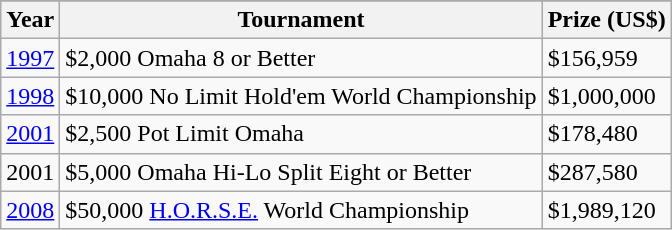<table class="wikitable">
<tr>
</tr>
<tr>
<th>Year</th>
<th>Tournament</th>
<th>Prize (US$)</th>
</tr>
<tr>
<td><a href='#'>1997</a></td>
<td>$2,000 Omaha 8 or Better</td>
<td>$156,959</td>
</tr>
<tr>
<td><a href='#'>1998</a></td>
<td>$10,000 No Limit Hold'em World Championship</td>
<td>$1,000,000</td>
</tr>
<tr>
<td><a href='#'>2001</a></td>
<td>$2,500 Pot Limit Omaha</td>
<td>$178,480</td>
</tr>
<tr>
<td>2001</td>
<td>$5,000 Omaha Hi-Lo Split Eight or Better</td>
<td>$287,580</td>
</tr>
<tr>
<td><a href='#'>2008</a></td>
<td>$50,000 <a href='#'>H.O.R.S.E.</a> World Championship</td>
<td>$1,989,120</td>
</tr>
</table>
